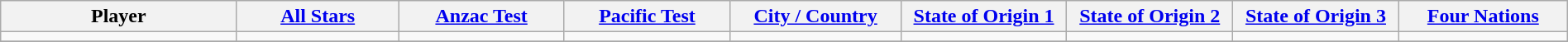<table class="wikitable" style="width:100%;">
<tr style="background:#FFF;">
<th style="width:15em">Player</th>
<th style="width:10em"><a href='#'>All Stars</a></th>
<th style="width:10em"><a href='#'>Anzac Test</a></th>
<th style="width:10em"><a href='#'>Pacific Test</a></th>
<th style="width:10em"><a href='#'>City / Country</a></th>
<th style="width:10em"><a href='#'>State of Origin 1</a></th>
<th style="width:10em"><a href='#'>State of Origin 2</a></th>
<th style="width:10em"><a href='#'>State of Origin 3</a></th>
<th style="width:10em"><a href='#'>Four Nations</a></th>
</tr>
<tr>
<td></td>
<td></td>
<td></td>
<td></td>
<td></td>
<td></td>
<td></td>
<td></td>
<td></td>
</tr>
<tr>
</tr>
</table>
